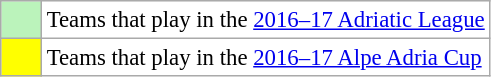<table class="wikitable" style="font-size: 95%;text-align:center;">
<tr>
<td style="background: #bbf3bb;" width="20"></td>
<td bgcolor="#ffffff" align="left">Teams that play in the <a href='#'>2016–17 Adriatic League</a></td>
</tr>
<tr>
<td style="background:yellow;" width="20"></td>
<td bgcolor="#ffffff" align="left">Teams that play in the <a href='#'>2016–17 Alpe Adria Cup</a></td>
</tr>
</table>
